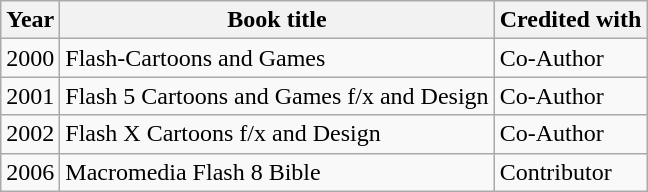<table class="wikitable">
<tr>
<th>Year</th>
<th>Book title</th>
<th>Credited with</th>
</tr>
<tr>
<td>2000</td>
<td>Flash-Cartoons and Games</td>
<td>Co-Author</td>
</tr>
<tr>
<td>2001</td>
<td>Flash 5 Cartoons and Games f/x and Design</td>
<td>Co-Author</td>
</tr>
<tr>
<td>2002</td>
<td>Flash X Cartoons f/x and Design</td>
<td>Co-Author</td>
</tr>
<tr>
<td>2006</td>
<td>Macromedia Flash 8 Bible</td>
<td>Contributor</td>
</tr>
</table>
